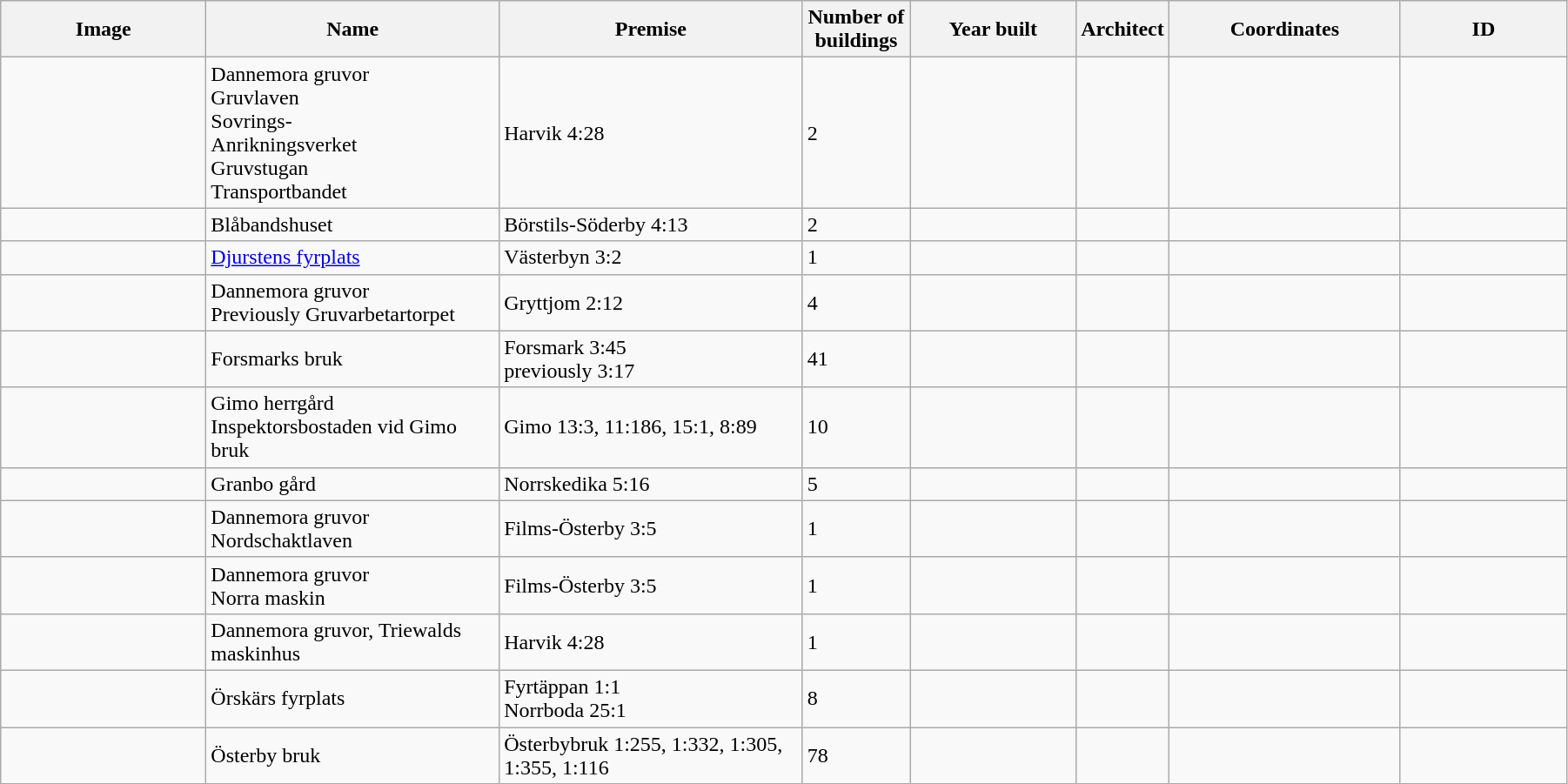<table class="wikitable" width="95%">
<tr>
<th width="150">Image</th>
<th>Name</th>
<th>Premise</th>
<th width="75">Number of<br>buildings</th>
<th width="120">Year built</th>
<th>Architect</th>
<th width="170">Coordinates</th>
<th width="120">ID</th>
</tr>
<tr>
<td></td>
<td>Dannemora gruvor<br>Gruvlaven<br>Sovrings-<br>Anrikningsverket<br>Gruvstugan<br>Transportbandet</td>
<td>Harvik 4:28</td>
<td>2</td>
<td></td>
<td></td>
<td></td>
<td></td>
</tr>
<tr>
<td></td>
<td>Blåbandshuset</td>
<td>Börstils-Söderby 4:13</td>
<td>2</td>
<td></td>
<td></td>
<td></td>
<td></td>
</tr>
<tr>
<td></td>
<td><a href='#'>Djurstens fyrplats</a></td>
<td>Västerbyn 3:2</td>
<td>1</td>
<td></td>
<td></td>
<td></td>
<td></td>
</tr>
<tr>
<td></td>
<td>Dannemora gruvor<br>Previously Gruvarbetartorpet</td>
<td>Gryttjom 2:12</td>
<td>4</td>
<td></td>
<td></td>
<td></td>
<td></td>
</tr>
<tr>
<td></td>
<td>Forsmarks bruk</td>
<td>Forsmark 3:45<br>previously 3:17</td>
<td>41</td>
<td></td>
<td></td>
<td></td>
<td></td>
</tr>
<tr>
<td></td>
<td>Gimo herrgård<br>Inspektorsbostaden vid Gimo bruk</td>
<td>Gimo 13:3, 11:186, 15:1, 8:89</td>
<td>10</td>
<td></td>
<td></td>
<td></td>
<td></td>
</tr>
<tr>
<td></td>
<td>Granbo gård</td>
<td>Norrskedika 5:16</td>
<td>5</td>
<td></td>
<td></td>
<td></td>
<td></td>
</tr>
<tr>
<td></td>
<td>Dannemora gruvor<br>Nordschaktlaven</td>
<td>Films-Österby 3:5</td>
<td>1</td>
<td></td>
<td></td>
<td></td>
<td></td>
</tr>
<tr>
<td></td>
<td>Dannemora gruvor<br>Norra maskin</td>
<td>Films-Österby 3:5</td>
<td>1</td>
<td></td>
<td></td>
<td></td>
<td></td>
</tr>
<tr>
<td></td>
<td>Dannemora gruvor, Triewalds maskinhus</td>
<td>Harvik 4:28</td>
<td>1</td>
<td></td>
<td></td>
<td></td>
<td></td>
</tr>
<tr>
<td></td>
<td>Örskärs fyrplats</td>
<td>Fyrtäppan 1:1<br>Norrboda 25:1</td>
<td>8</td>
<td></td>
<td></td>
<td></td>
<td></td>
</tr>
<tr>
<td></td>
<td Österbybruk>Österby bruk</td>
<td>Österbybruk 1:255, 1:332, 1:305, 1:355, 1:116</td>
<td>78</td>
<td></td>
<td></td>
<td></td>
<td></td>
</tr>
</table>
